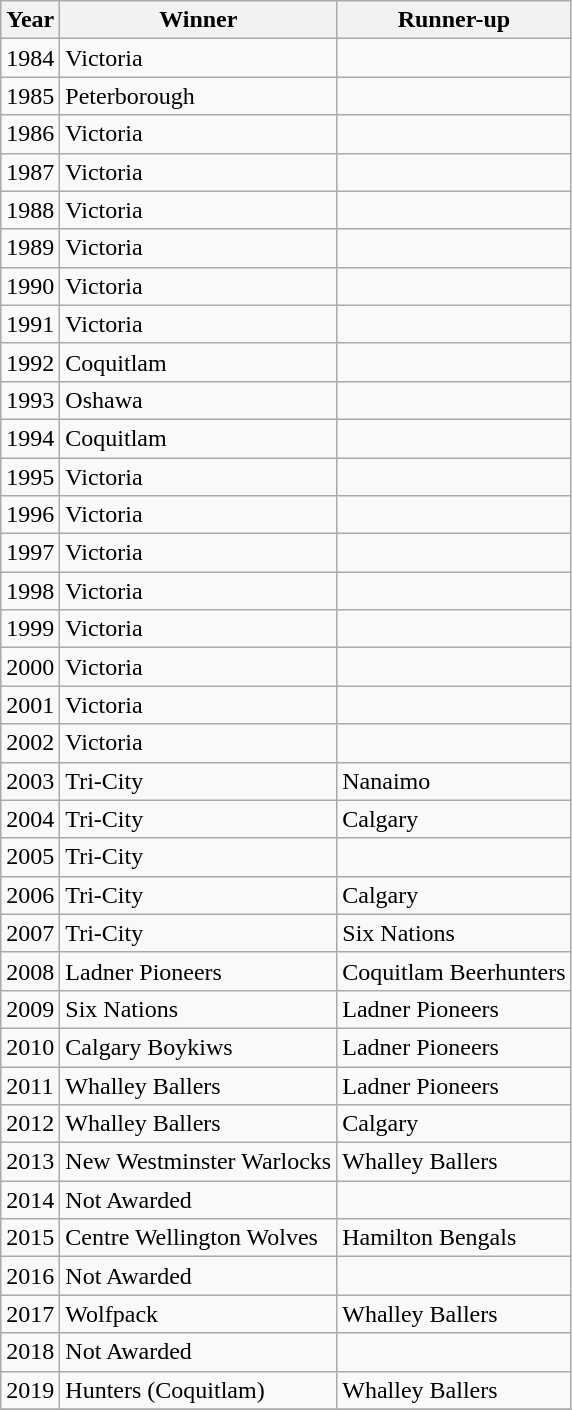<table class="wikitable">
<tr>
<th>Year</th>
<th>Winner</th>
<th>Runner-up</th>
</tr>
<tr>
<td>1984</td>
<td>Victoria</td>
<td></td>
</tr>
<tr>
<td>1985</td>
<td>Peterborough</td>
<td></td>
</tr>
<tr>
<td>1986</td>
<td>Victoria</td>
<td></td>
</tr>
<tr>
<td>1987</td>
<td>Victoria</td>
<td></td>
</tr>
<tr>
<td>1988</td>
<td>Victoria</td>
<td></td>
</tr>
<tr>
<td>1989</td>
<td>Victoria</td>
<td></td>
</tr>
<tr>
<td>1990</td>
<td>Victoria</td>
<td></td>
</tr>
<tr>
<td>1991</td>
<td>Victoria</td>
<td></td>
</tr>
<tr>
<td>1992</td>
<td>Coquitlam</td>
<td></td>
</tr>
<tr>
<td>1993</td>
<td>Oshawa</td>
<td></td>
</tr>
<tr>
<td>1994</td>
<td>Coquitlam</td>
<td></td>
</tr>
<tr>
<td>1995</td>
<td>Victoria</td>
<td></td>
</tr>
<tr>
<td>1996</td>
<td>Victoria</td>
<td></td>
</tr>
<tr>
<td>1997</td>
<td>Victoria</td>
<td></td>
</tr>
<tr>
<td>1998</td>
<td>Victoria</td>
<td></td>
</tr>
<tr>
<td>1999</td>
<td>Victoria</td>
<td></td>
</tr>
<tr>
<td>2000</td>
<td>Victoria</td>
<td></td>
</tr>
<tr>
<td>2001</td>
<td>Victoria</td>
<td></td>
</tr>
<tr>
<td>2002</td>
<td>Victoria</td>
<td></td>
</tr>
<tr>
<td>2003</td>
<td>Tri-City</td>
<td>Nanaimo</td>
</tr>
<tr>
<td>2004</td>
<td>Tri-City</td>
<td>Calgary</td>
</tr>
<tr>
<td>2005</td>
<td>Tri-City</td>
<td></td>
</tr>
<tr>
<td>2006</td>
<td>Tri-City</td>
<td>Calgary</td>
</tr>
<tr>
<td>2007</td>
<td>Tri-City</td>
<td>Six Nations</td>
</tr>
<tr>
<td>2008</td>
<td>Ladner Pioneers</td>
<td>Coquitlam Beerhunters</td>
</tr>
<tr>
<td>2009</td>
<td>Six Nations</td>
<td>Ladner Pioneers</td>
</tr>
<tr>
<td>2010</td>
<td>Calgary Boykiws</td>
<td>Ladner Pioneers</td>
</tr>
<tr>
<td>2011</td>
<td>Whalley Ballers</td>
<td>Ladner Pioneers</td>
</tr>
<tr>
<td>2012</td>
<td>Whalley Ballers</td>
<td>Calgary</td>
</tr>
<tr>
<td>2013</td>
<td>New Westminster Warlocks</td>
<td>Whalley Ballers</td>
</tr>
<tr>
<td>2014</td>
<td>Not Awarded</td>
<td></td>
</tr>
<tr>
<td>2015</td>
<td>Centre Wellington Wolves</td>
<td>Hamilton Bengals</td>
</tr>
<tr>
<td>2016</td>
<td>Not Awarded</td>
<td></td>
</tr>
<tr>
<td>2017</td>
<td>Wolfpack</td>
<td>Whalley Ballers</td>
</tr>
<tr>
<td>2018</td>
<td>Not Awarded</td>
<td></td>
</tr>
<tr>
<td>2019</td>
<td>Hunters (Coquitlam)</td>
<td>Whalley Ballers</td>
</tr>
<tr>
</tr>
</table>
